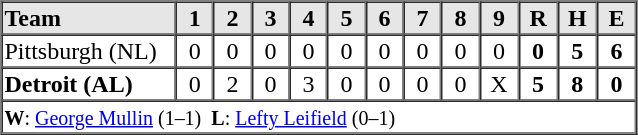<table border=1 cellspacing=0 width=425 style="margin-left:3em;">
<tr style="text-align:center; background-color:#e6e6e6;">
<th align=left width=125>Team</th>
<th width=25>1</th>
<th width=25>2</th>
<th width=25>3</th>
<th width=25>4</th>
<th width=25>5</th>
<th width=25>6</th>
<th width=25>7</th>
<th width=25>8</th>
<th width=25>9</th>
<th width=25>R</th>
<th width=25>H</th>
<th width=25>E</th>
</tr>
<tr style="text-align:center;">
<td align=left>Pittsburgh (NL)</td>
<td>0</td>
<td>0</td>
<td>0</td>
<td>0</td>
<td>0</td>
<td>0</td>
<td>0</td>
<td>0</td>
<td>0</td>
<td><strong>0</strong></td>
<td><strong>5</strong></td>
<td><strong>6</strong></td>
</tr>
<tr style="text-align:center;">
<td align=left><strong>Detroit (AL)</strong></td>
<td>0</td>
<td>2</td>
<td>0</td>
<td>3</td>
<td>0</td>
<td>0</td>
<td>0</td>
<td>0</td>
<td>X</td>
<td><strong>5</strong></td>
<td><strong>8</strong></td>
<td><strong>0</strong></td>
</tr>
<tr style="text-align:left;">
<td colspan=13><small><strong>W</strong>: <a href='#'>George Mullin</a> (1–1)  <strong>L</strong>: <a href='#'>Lefty Leifield</a> (0–1)</small></td>
</tr>
</table>
